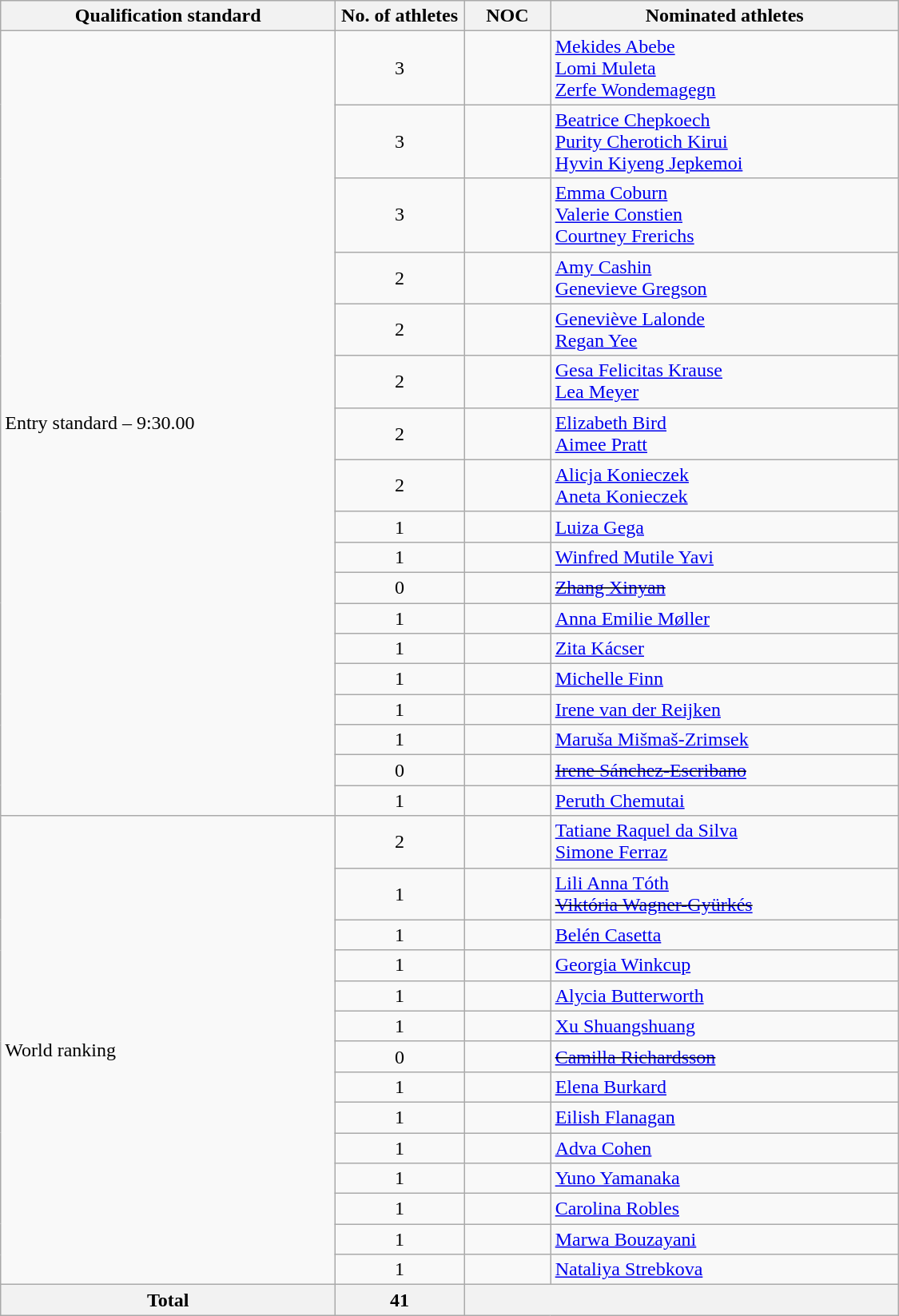<table class="wikitable" style="text-align:left; width:750px;">
<tr>
<th>Qualification standard</th>
<th width=100>No. of athletes</th>
<th>NOC</th>
<th>Nominated athletes</th>
</tr>
<tr>
<td rowspan=18>Entry standard – 9:30.00</td>
<td align=center>3</td>
<td></td>
<td><a href='#'>Mekides Abebe</a><br><a href='#'>Lomi Muleta</a><br><a href='#'>Zerfe Wondemagegn</a></td>
</tr>
<tr>
<td align=center>3</td>
<td></td>
<td><a href='#'>Beatrice Chepkoech</a><br><a href='#'>Purity Cherotich Kirui</a><br><a href='#'>Hyvin Kiyeng Jepkemoi</a></td>
</tr>
<tr>
<td align=center>3</td>
<td></td>
<td><a href='#'>Emma Coburn</a><br><a href='#'>Valerie Constien</a><br><a href='#'>Courtney Frerichs</a></td>
</tr>
<tr>
<td align=center>2</td>
<td></td>
<td><a href='#'>Amy Cashin</a><br><a href='#'>Genevieve Gregson</a></td>
</tr>
<tr>
<td align=center>2</td>
<td></td>
<td><a href='#'>Geneviève Lalonde</a><br><a href='#'>Regan Yee</a></td>
</tr>
<tr>
<td align=center>2</td>
<td></td>
<td><a href='#'>Gesa Felicitas Krause</a><br><a href='#'>Lea Meyer</a></td>
</tr>
<tr>
<td align=center>2</td>
<td></td>
<td><a href='#'>Elizabeth Bird</a><br><a href='#'>Aimee Pratt</a></td>
</tr>
<tr>
<td align=center>2</td>
<td></td>
<td><a href='#'>Alicja Konieczek</a><br><a href='#'>Aneta Konieczek</a></td>
</tr>
<tr>
<td align=center>1</td>
<td></td>
<td><a href='#'>Luiza Gega</a></td>
</tr>
<tr>
<td align=center>1</td>
<td></td>
<td><a href='#'>Winfred Mutile Yavi</a></td>
</tr>
<tr>
<td align=center>0</td>
<td></td>
<td><s><a href='#'>Zhang Xinyan</a></s></td>
</tr>
<tr>
<td align=center>1</td>
<td></td>
<td><a href='#'>Anna Emilie Møller</a></td>
</tr>
<tr>
<td align=center>1</td>
<td></td>
<td><a href='#'>Zita Kácser</a></td>
</tr>
<tr>
<td align=center>1</td>
<td></td>
<td><a href='#'>Michelle Finn</a></td>
</tr>
<tr>
<td align=center>1</td>
<td></td>
<td><a href='#'>Irene van der Reijken</a></td>
</tr>
<tr>
<td align=center>1</td>
<td></td>
<td><a href='#'>Maruša Mišmaš-Zrimsek</a></td>
</tr>
<tr>
<td align=center>0</td>
<td></td>
<td><s><a href='#'>Irene Sánchez-Escribano</a></s></td>
</tr>
<tr>
<td align=center>1</td>
<td></td>
<td><a href='#'>Peruth Chemutai</a></td>
</tr>
<tr>
<td rowspan=14>World ranking</td>
<td align=center>2</td>
<td></td>
<td><a href='#'>Tatiane Raquel da Silva</a><br><a href='#'>Simone Ferraz</a></td>
</tr>
<tr>
<td align=center>1</td>
<td></td>
<td><a href='#'>Lili Anna Tóth</a><br><s><a href='#'>Viktória Wagner-Gyürkés</a></s></td>
</tr>
<tr>
<td align=center>1</td>
<td></td>
<td><a href='#'>Belén Casetta</a></td>
</tr>
<tr>
<td align=center>1</td>
<td></td>
<td><a href='#'>Georgia Winkcup</a></td>
</tr>
<tr>
<td align=center>1</td>
<td></td>
<td><a href='#'>Alycia Butterworth</a></td>
</tr>
<tr>
<td align=center>1</td>
<td></td>
<td><a href='#'>Xu Shuangshuang</a></td>
</tr>
<tr>
<td align=center>0</td>
<td></td>
<td><s><a href='#'>Camilla Richardsson</a></s></td>
</tr>
<tr>
<td align=center>1</td>
<td></td>
<td><a href='#'>Elena Burkard</a></td>
</tr>
<tr>
<td align=center>1</td>
<td></td>
<td><a href='#'>Eilish Flanagan</a></td>
</tr>
<tr>
<td align=center>1</td>
<td></td>
<td><a href='#'>Adva Cohen</a></td>
</tr>
<tr>
<td align=center>1</td>
<td></td>
<td><a href='#'>Yuno Yamanaka</a></td>
</tr>
<tr>
<td align=center>1</td>
<td></td>
<td><a href='#'>Carolina Robles</a></td>
</tr>
<tr>
<td align=center>1</td>
<td></td>
<td><a href='#'>Marwa Bouzayani</a></td>
</tr>
<tr>
<td align=center>1</td>
<td></td>
<td><a href='#'>Nataliya Strebkova</a></td>
</tr>
<tr>
<th>Total</th>
<th>41</th>
<th colspan=2></th>
</tr>
</table>
